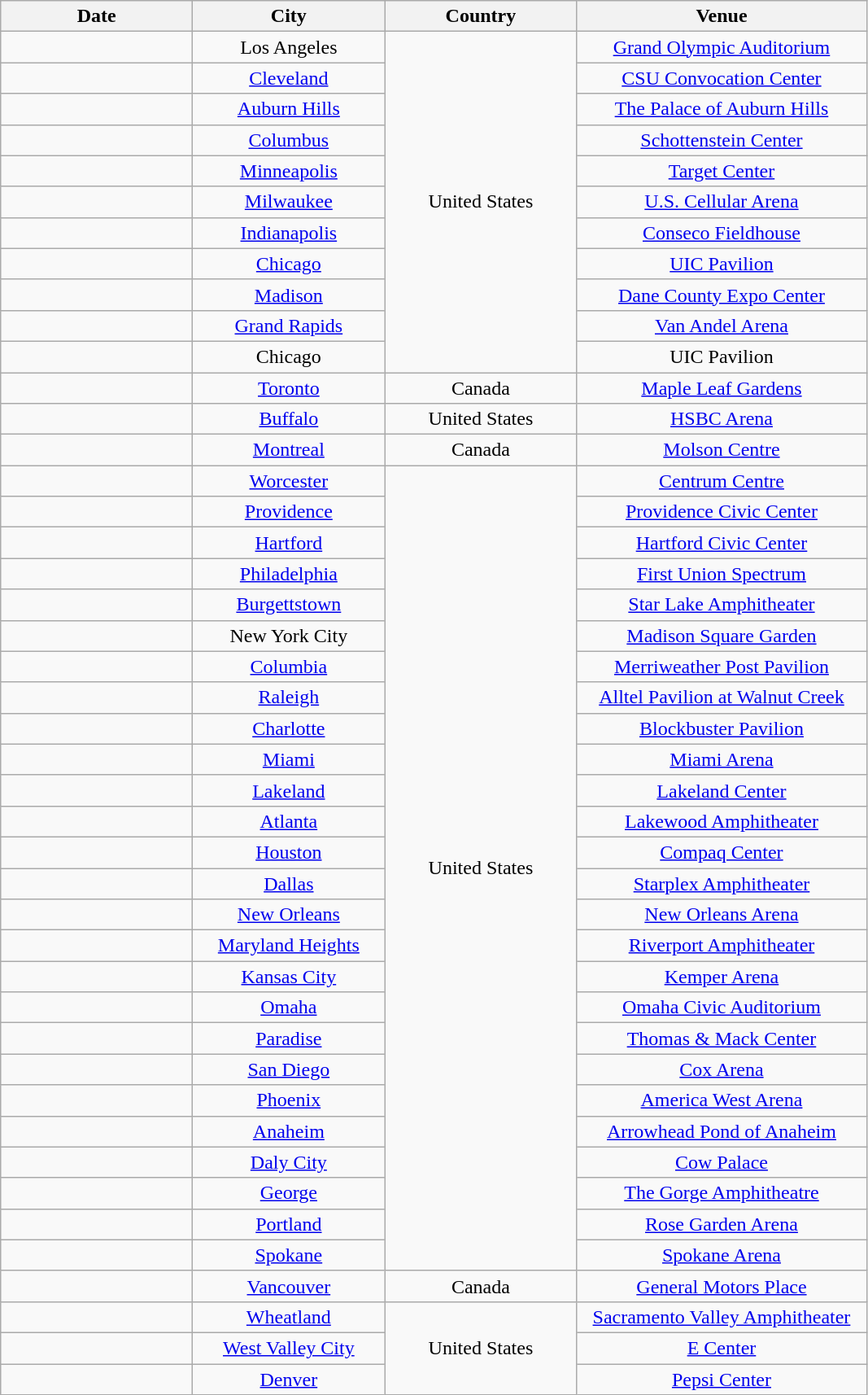<table class="wikitable" style="text-align:center;">
<tr>
<th style="width:150px;">Date</th>
<th style="width:150px;">City</th>
<th style="width:150px;">Country</th>
<th style="width:230px;">Venue</th>
</tr>
<tr>
<td></td>
<td>Los Angeles</td>
<td rowspan="11">United States</td>
<td><a href='#'>Grand Olympic Auditorium</a></td>
</tr>
<tr>
<td></td>
<td><a href='#'>Cleveland</a></td>
<td><a href='#'>CSU Convocation Center</a></td>
</tr>
<tr>
<td></td>
<td><a href='#'>Auburn Hills</a></td>
<td><a href='#'>The Palace of Auburn Hills</a></td>
</tr>
<tr>
<td></td>
<td><a href='#'>Columbus</a></td>
<td><a href='#'>Schottenstein Center</a></td>
</tr>
<tr>
<td></td>
<td><a href='#'>Minneapolis</a></td>
<td><a href='#'>Target Center</a></td>
</tr>
<tr>
<td></td>
<td><a href='#'>Milwaukee</a></td>
<td><a href='#'>U.S. Cellular Arena</a></td>
</tr>
<tr>
<td></td>
<td><a href='#'>Indianapolis</a></td>
<td><a href='#'>Conseco Fieldhouse</a></td>
</tr>
<tr>
<td></td>
<td><a href='#'>Chicago</a></td>
<td><a href='#'>UIC Pavilion</a></td>
</tr>
<tr>
<td></td>
<td><a href='#'>Madison</a></td>
<td><a href='#'>Dane County Expo Center</a></td>
</tr>
<tr>
<td></td>
<td><a href='#'>Grand Rapids</a></td>
<td><a href='#'>Van Andel Arena</a></td>
</tr>
<tr>
<td></td>
<td>Chicago</td>
<td>UIC Pavilion</td>
</tr>
<tr>
<td></td>
<td><a href='#'>Toronto</a></td>
<td>Canada</td>
<td><a href='#'>Maple Leaf Gardens</a></td>
</tr>
<tr>
<td></td>
<td><a href='#'>Buffalo</a></td>
<td>United States</td>
<td><a href='#'>HSBC Arena</a></td>
</tr>
<tr>
<td></td>
<td><a href='#'>Montreal</a></td>
<td>Canada</td>
<td><a href='#'>Molson Centre</a></td>
</tr>
<tr>
<td></td>
<td><a href='#'>Worcester</a></td>
<td rowspan="26">United States</td>
<td><a href='#'>Centrum Centre</a></td>
</tr>
<tr>
<td></td>
<td><a href='#'>Providence</a></td>
<td><a href='#'>Providence Civic Center</a></td>
</tr>
<tr>
<td></td>
<td><a href='#'>Hartford</a></td>
<td><a href='#'>Hartford Civic Center</a></td>
</tr>
<tr>
<td></td>
<td><a href='#'>Philadelphia</a></td>
<td><a href='#'>First Union Spectrum</a></td>
</tr>
<tr>
<td></td>
<td><a href='#'>Burgettstown</a></td>
<td><a href='#'>Star Lake Amphitheater</a></td>
</tr>
<tr>
<td></td>
<td>New York City</td>
<td><a href='#'>Madison Square Garden</a></td>
</tr>
<tr>
<td></td>
<td><a href='#'>Columbia</a></td>
<td><a href='#'>Merriweather Post Pavilion</a></td>
</tr>
<tr>
<td></td>
<td><a href='#'>Raleigh</a></td>
<td><a href='#'>Alltel Pavilion at Walnut Creek</a></td>
</tr>
<tr>
<td></td>
<td><a href='#'>Charlotte</a></td>
<td><a href='#'>Blockbuster Pavilion</a></td>
</tr>
<tr>
<td></td>
<td><a href='#'>Miami</a></td>
<td><a href='#'>Miami Arena</a></td>
</tr>
<tr>
<td></td>
<td><a href='#'>Lakeland</a></td>
<td><a href='#'>Lakeland Center</a></td>
</tr>
<tr>
<td></td>
<td><a href='#'>Atlanta</a></td>
<td><a href='#'>Lakewood Amphitheater</a></td>
</tr>
<tr>
<td></td>
<td><a href='#'>Houston</a></td>
<td><a href='#'>Compaq Center</a></td>
</tr>
<tr>
<td></td>
<td><a href='#'>Dallas</a></td>
<td><a href='#'>Starplex Amphitheater</a></td>
</tr>
<tr>
<td></td>
<td><a href='#'>New Orleans</a></td>
<td><a href='#'>New Orleans Arena</a></td>
</tr>
<tr>
<td></td>
<td><a href='#'>Maryland Heights</a></td>
<td><a href='#'>Riverport Amphitheater</a></td>
</tr>
<tr>
<td></td>
<td><a href='#'>Kansas City</a></td>
<td><a href='#'>Kemper Arena</a></td>
</tr>
<tr>
<td></td>
<td><a href='#'>Omaha</a></td>
<td><a href='#'>Omaha Civic Auditorium</a></td>
</tr>
<tr>
<td></td>
<td><a href='#'>Paradise</a></td>
<td><a href='#'>Thomas & Mack Center</a></td>
</tr>
<tr>
<td></td>
<td><a href='#'>San Diego</a></td>
<td><a href='#'>Cox Arena</a></td>
</tr>
<tr>
<td></td>
<td><a href='#'>Phoenix</a></td>
<td><a href='#'>America West Arena</a></td>
</tr>
<tr>
<td></td>
<td><a href='#'>Anaheim</a></td>
<td><a href='#'>Arrowhead Pond of Anaheim</a></td>
</tr>
<tr>
<td></td>
<td><a href='#'>Daly City</a></td>
<td><a href='#'>Cow Palace</a></td>
</tr>
<tr>
<td></td>
<td><a href='#'>George</a></td>
<td><a href='#'>The Gorge Amphitheatre</a></td>
</tr>
<tr>
<td></td>
<td><a href='#'>Portland</a></td>
<td><a href='#'>Rose Garden Arena</a></td>
</tr>
<tr>
<td></td>
<td><a href='#'>Spokane</a></td>
<td><a href='#'>Spokane Arena</a></td>
</tr>
<tr>
<td></td>
<td><a href='#'>Vancouver</a></td>
<td>Canada</td>
<td><a href='#'>General Motors Place</a></td>
</tr>
<tr>
<td></td>
<td><a href='#'>Wheatland</a></td>
<td rowspan="3">United States</td>
<td><a href='#'>Sacramento Valley Amphitheater</a></td>
</tr>
<tr>
<td></td>
<td><a href='#'>West Valley City</a></td>
<td><a href='#'>E Center</a></td>
</tr>
<tr>
<td></td>
<td><a href='#'>Denver</a></td>
<td><a href='#'>Pepsi Center</a></td>
</tr>
</table>
